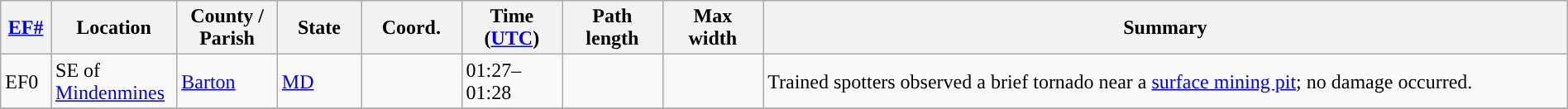<table class="wikitable sortable" style="width:100%;">
<tr>
<th scope="col" width="3%" align="center"><a href='#'>EF#</a></th>
<th scope="col" width="7%" align="center" class="unsortable">Location</th>
<th scope="col" width="6%" align="center" class="unsortable">County / Parish</th>
<th scope="col" width="5%" align="center">State</th>
<th scope="col" width="6%" align="center">Coord.</th>
<th scope="col" width="6%" align="center">Time (<a href='#'>UTC</a>)</th>
<th scope="col" width="6%" align="center">Path length</th>
<th scope="col" width="6%" align="center">Max width</th>
<th scope="col" width="48%" class="unsortable" align="center">Summary</th>
</tr>
<tr>
<td>EF0</td>
<td>SE of <a href='#'>Mindenmines</a></td>
<td><a href='#'>Barton</a></td>
<td><a href='#'>MD</a></td>
<td></td>
<td>01:27–01:28</td>
<td></td>
<td></td>
<td>Trained spotters observed a brief tornado near a <a href='#'>surface mining pit</a>; no damage occurred.</td>
</tr>
<tr>
</tr>
</table>
